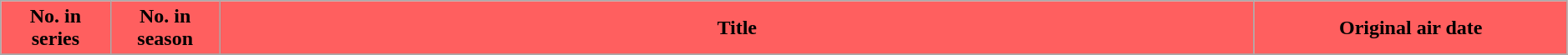<table class="wikitable plainrowheaders" style="width:99%;">
<tr>
<th scope="col" style="background-color: #FF5F5F; color: #000000;" width=7%>No. in<br>series</th>
<th scope="col" style="background-color: #FF5F5F; color: #000000;" width=7%>No. in<br>season</th>
<th scope="col" style="background-color: #FF5F5F; color: #000000;">Title</th>
<th scope="col" style="background-color: #FF5F5F; color: #000000;" width=20%>Original air date</th>
</tr>
<tr>
</tr>
</table>
